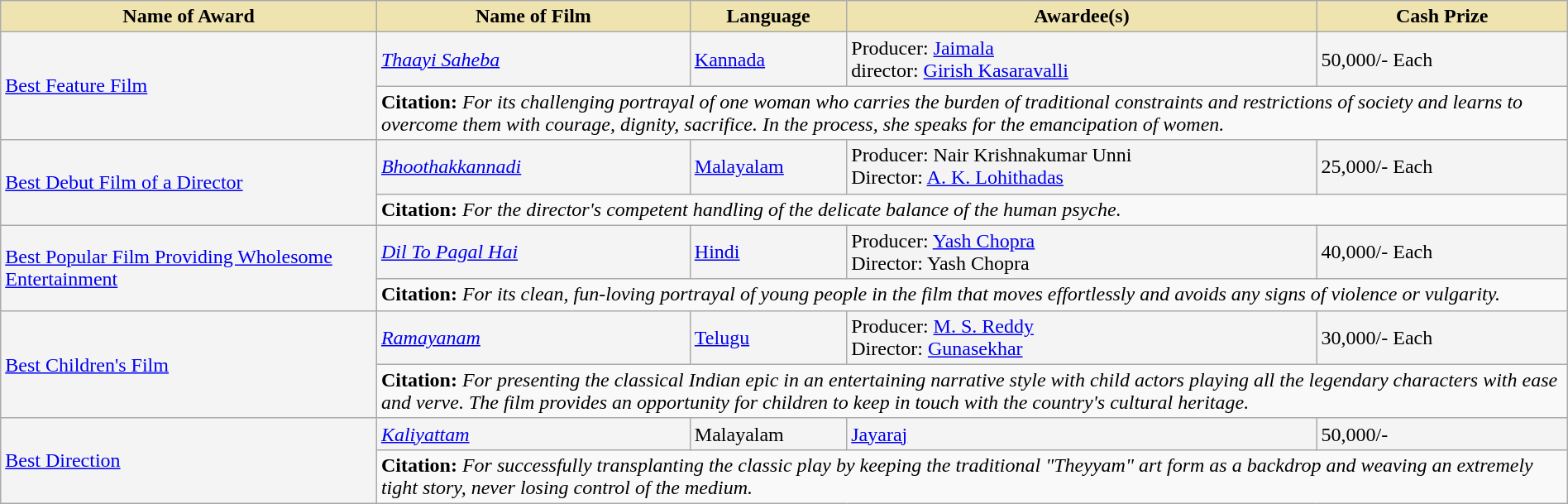<table class="wikitable" style="width:100%;">
<tr>
<th style="background-color:#EFE4B0;width:24%;">Name of Award</th>
<th style="background-color:#EFE4B0;width:20%;">Name of Film</th>
<th style="background-color:#EFE4B0;width:10%;">Language</th>
<th style="background-color:#EFE4B0;width:30%;">Awardee(s)</th>
<th style="background-color:#EFE4B0;width:16%;">Cash Prize</th>
</tr>
<tr style="background-color:#F4F4F4">
<td rowspan="2"><a href='#'>Best Feature Film</a></td>
<td><em><a href='#'>Thaayi Saheba</a></em></td>
<td><a href='#'>Kannada</a></td>
<td>Producer: <a href='#'>Jaimala</a><br>director: <a href='#'>Girish Kasaravalli</a></td>
<td> 50,000/- Each</td>
</tr>
<tr style="background-color:#F9F9F9">
<td colspan="4"><strong>Citation:</strong> <em> For its challenging portrayal of one woman who carries the burden of traditional constraints and restrictions of society and learns to overcome them with courage, dignity, sacrifice. In the process, she speaks for the emancipation of women.</em></td>
</tr>
<tr style="background-color:#F4F4F4">
<td rowspan="2"><a href='#'>Best Debut Film of a Director</a></td>
<td><em><a href='#'>Bhoothakkannadi</a></em></td>
<td><a href='#'>Malayalam</a></td>
<td>Producer: Nair Krishnakumar Unni<br>Director: <a href='#'>A. K. Lohithadas</a></td>
<td> 25,000/- Each</td>
</tr>
<tr style="background-color:#F9F9F9">
<td colspan="4"><strong>Citation:</strong> <em>For the director's competent handling of the delicate balance of the human psyche.</em></td>
</tr>
<tr style="background-color:#F4F4F4">
<td rowspan="2"><a href='#'>Best Popular Film Providing Wholesome Entertainment</a></td>
<td><em><a href='#'>Dil To Pagal Hai</a></em></td>
<td><a href='#'>Hindi</a></td>
<td>Producer: <a href='#'>Yash Chopra</a><br>Director: Yash Chopra</td>
<td> 40,000/- Each</td>
</tr>
<tr style="background-color:#F9F9F9">
<td colspan="4"><strong>Citation:</strong> <em>For its clean, fun-loving portrayal of young people in the film that moves effortlessly and avoids any signs of violence or vulgarity.</em></td>
</tr>
<tr style="background-color:#F4F4F4">
<td rowspan="2"><a href='#'>Best Children's Film</a></td>
<td><em><a href='#'>Ramayanam</a></em></td>
<td><a href='#'>Telugu</a></td>
<td>Producer: <a href='#'>M. S. Reddy</a><br>Director: <a href='#'>Gunasekhar</a></td>
<td> 30,000/- Each</td>
</tr>
<tr style="background-color:#F9F9F9">
<td colspan="4"><strong>Citation:</strong> <em>For presenting the classical Indian epic in an entertaining narrative style with child actors playing all the legendary characters with ease and verve. The film provides an opportunity for children to keep in touch with the country's cultural heritage.</em></td>
</tr>
<tr style="background-color:#F4F4F4">
<td rowspan="2"><a href='#'>Best Direction</a></td>
<td><em><a href='#'>Kaliyattam</a></em></td>
<td>Malayalam</td>
<td><a href='#'>Jayaraj</a></td>
<td> 50,000/-</td>
</tr>
<tr style="background-color:#F9F9F9">
<td colspan="4"><strong>Citation:</strong> <em>For successfully transplanting the classic play by keeping the traditional "Theyyam" art form as a backdrop and weaving an extremely tight story, never losing control of the medium.</em></td>
</tr>
</table>
